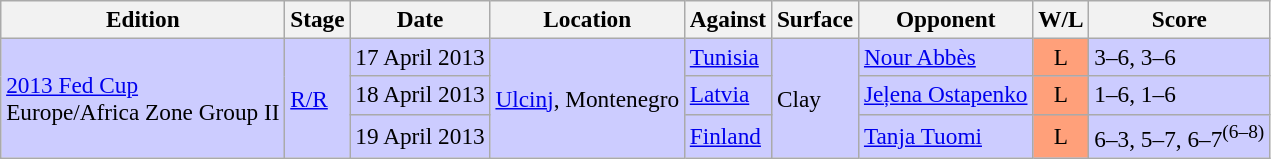<table class=wikitable style=font-size:97%>
<tr>
<th>Edition</th>
<th>Stage</th>
<th>Date</th>
<th>Location</th>
<th>Against</th>
<th>Surface</th>
<th>Opponent</th>
<th>W/L</th>
<th>Score</th>
</tr>
<tr style="background:#ccf;">
<td rowspan="3"><a href='#'>2013 Fed Cup</a> <br> Europe/Africa Zone Group II</td>
<td rowspan="3"><a href='#'>R/R</a></td>
<td>17 April 2013</td>
<td rowspan="3"><a href='#'>Ulcinj</a>, Montenegro</td>
<td> <a href='#'>Tunisia</a></td>
<td rowspan="3">Clay</td>
<td> <a href='#'>Nour Abbès</a></td>
<td style="text-align:center; background:#ffa07a;">L</td>
<td>3–6, 3–6</td>
</tr>
<tr style="background:#ccf;">
<td>18 April 2013</td>
<td> <a href='#'>Latvia</a></td>
<td> <a href='#'>Jeļena Ostapenko</a></td>
<td style="text-align:center; background:#ffa07a;">L</td>
<td>1–6, 1–6</td>
</tr>
<tr style="background:#ccf;">
<td>19 April 2013</td>
<td> <a href='#'>Finland</a></td>
<td> <a href='#'>Tanja Tuomi</a></td>
<td style="text-align:center; background:#ffa07a;">L</td>
<td>6–3, 5–7, 6–7<sup>(6–8)</sup></td>
</tr>
</table>
